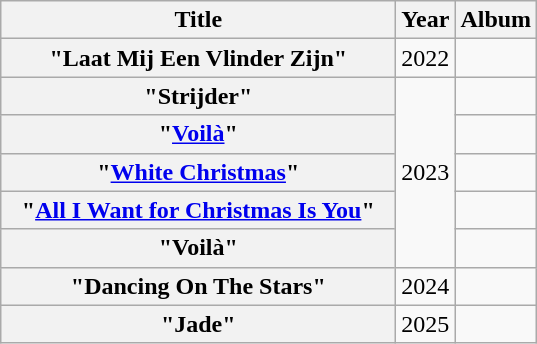<table class="wikitable plainrowheaders" style="text-align:center">
<tr>
<th scope="col" style="width:16em;">Title</th>
<th scope="col">Year</th>
<th scope="col">Album</th>
</tr>
<tr>
<th scope="row">"Laat Mij Een Vlinder Zijn"</th>
<td>2022</td>
<td></td>
</tr>
<tr>
<th scope="row">"Strijder"</th>
<td rowspan="5">2023</td>
<td></td>
</tr>
<tr>
<th scope="row">"<a href='#'>Voilà</a>"<br></th>
<td></td>
</tr>
<tr>
<th scope="row">"<a href='#'>White Christmas</a>"<br></th>
<td></td>
</tr>
<tr>
<th scope="row">"<a href='#'>All I Want for Christmas Is You</a>"<br></th>
<td></td>
</tr>
<tr>
<th scope="row">"Voilà"<br></th>
<td></td>
</tr>
<tr>
<th scope="row">"Dancing On The Stars"<br></th>
<td>2024</td>
<td></td>
</tr>
<tr>
<th scope="row">"Jade"</th>
<td>2025</td>
<td></td>
</tr>
</table>
